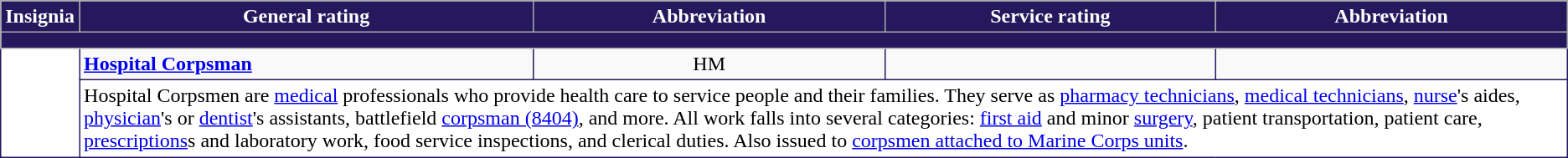<table class="wikitable" style="border:#25185d;">
<tr>
<th style="background:#25185d; color:white;">Insignia</th>
<th style="background:#25185d; color:white;">General rating</th>
<th style="background:#25185d; color:white;">Abbreviation</th>
<th style="background:#25185d; color:white;">Service rating</th>
<th style="background:#25185d; color:white;">Abbreviation</th>
</tr>
<tr>
<td colspan="5"  style="background:#25185d; height:5px;"></td>
</tr>
<tr>
<td style="border:1px solid #25185d; background:#fff;" rowspan="2"></td>
<td style="border: 1px solid #25185d;"><strong><a href='#'>Hospital Corpsman</a></strong></td>
<td style="border: 1px solid #25185d; text-align: center">HM</td>
<td style="border: 1px solid #25185d; text-align: center; font-size: x-small"></td>
<td style="border: 1px solid #25185d; text-align: center; font-size: x-small"></td>
</tr>
<tr style="border:1px solid #25185d; background:#fff;"|>
<td colspan="4" style="border:1px solid #25185d; vertical-align:top;">Hospital Corpsmen are <a href='#'>medical</a> professionals who provide health care to service people and their families. They serve as <a href='#'>pharmacy technicians</a>, <a href='#'>medical technicians</a>, <a href='#'>nurse</a>'s aides, <a href='#'>physician</a>'s or <a href='#'>dentist</a>'s assistants, battlefield <a href='#'>corpsman (8404)</a>, and more. All work falls into several categories: <a href='#'>first aid</a> and minor <a href='#'>surgery</a>, patient transportation, patient care, <a href='#'>prescriptions</a>s and laboratory work, food service inspections, and clerical duties. Also issued to <a href='#'>corpsmen attached to Marine Corps units</a>.</td>
</tr>
</table>
